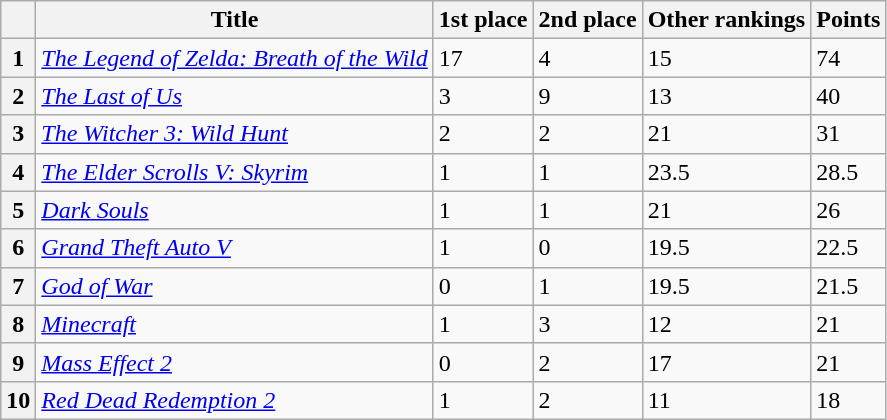<table class="wikitable sortable">
<tr>
<th></th>
<th>Title</th>
<th>1st place</th>
<th>2nd place</th>
<th>Other rankings</th>
<th>Points</th>
</tr>
<tr>
<th>1</th>
<td><em><a href='#'>The Legend of Zelda: Breath of the Wild</a></em></td>
<td>17</td>
<td>4</td>
<td>15</td>
<td>74</td>
</tr>
<tr>
<th>2</th>
<td><em><a href='#'>The Last of Us</a></em></td>
<td>3</td>
<td>9</td>
<td>13</td>
<td>40</td>
</tr>
<tr>
<th>3</th>
<td><em><a href='#'>The Witcher 3: Wild Hunt</a></em></td>
<td>2</td>
<td>2</td>
<td>21</td>
<td>31</td>
</tr>
<tr>
<th>4</th>
<td><em><a href='#'>The Elder Scrolls V: Skyrim</a></em></td>
<td>1</td>
<td>1</td>
<td>23.5</td>
<td>28.5</td>
</tr>
<tr>
<th>5</th>
<td><em><a href='#'>Dark Souls</a></em></td>
<td>1</td>
<td>1</td>
<td>21</td>
<td>26</td>
</tr>
<tr>
<th>6</th>
<td><em><a href='#'>Grand Theft Auto V</a></em></td>
<td>1</td>
<td>0</td>
<td>19.5</td>
<td>22.5</td>
</tr>
<tr>
<th>7</th>
<td><em><a href='#'>God of War</a></em></td>
<td>0</td>
<td>1</td>
<td>19.5</td>
<td>21.5</td>
</tr>
<tr>
<th>8</th>
<td><em><a href='#'>Minecraft</a></em></td>
<td>1</td>
<td>3</td>
<td>12</td>
<td>21</td>
</tr>
<tr>
<th>9</th>
<td><em><a href='#'>Mass Effect 2</a></em></td>
<td>0</td>
<td>2</td>
<td>17</td>
<td>21</td>
</tr>
<tr>
<th>10</th>
<td><em><a href='#'>Red Dead Redemption 2</a></em></td>
<td>1</td>
<td>2</td>
<td>11</td>
<td>18</td>
</tr>
</table>
